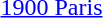<table>
<tr>
<td><a href='#'>1900 Paris</a><br></td>
<td></td>
<td></td>
<td></td>
</tr>
</table>
